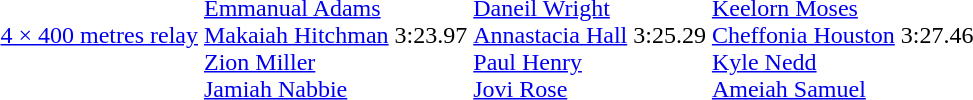<table>
<tr>
<td><a href='#'>4 × 400 metres relay</a></td>
<td align=left> <br> <a href='#'>Emmanual Adams</a><br><a href='#'>Makaiah Hitchman</a><br><a href='#'>Zion Miller</a><br><a href='#'>Jamiah Nabbie</a></td>
<td>3:23.97</td>
<td align=left> <br> <a href='#'>Daneil Wright</a><br><a href='#'>Annastacia Hall</a><br><a href='#'>Paul Henry</a><br><a href='#'>Jovi Rose</a></td>
<td>3:25.29</td>
<td align=left> <br> <a href='#'>Keelorn Moses</a><br><a href='#'>Cheffonia Houston</a><br><a href='#'>Kyle Nedd</a><br><a href='#'>Ameiah Samuel</a></td>
<td>3:27.46</td>
</tr>
</table>
